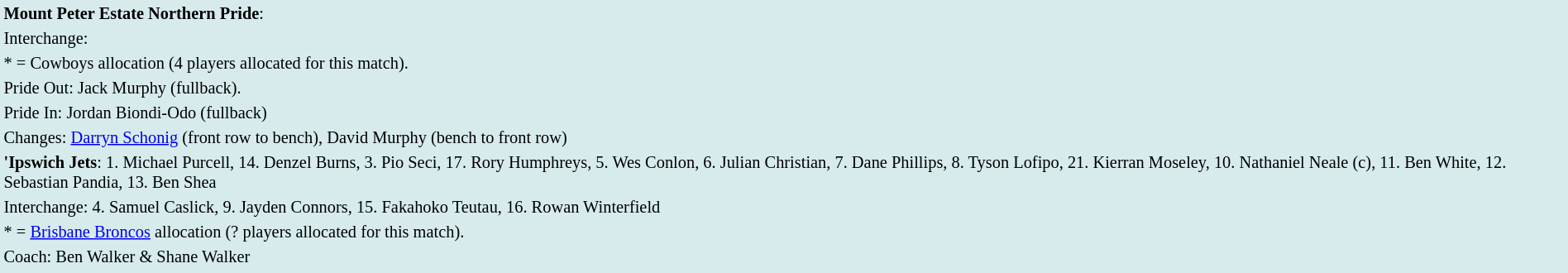<table style="background:#d7ebed; font-size:85%; width:100%;">
<tr>
<td><strong>Mount Peter Estate Northern Pride</strong>:             </td>
</tr>
<tr>
<td>Interchange:    </td>
</tr>
<tr>
<td>* = Cowboys allocation (4 players allocated for this match).</td>
</tr>
<tr>
<td>Pride Out: Jack Murphy (fullback).</td>
</tr>
<tr>
<td>Pride In: Jordan Biondi-Odo (fullback)</td>
</tr>
<tr>
<td>Changes: <a href='#'>Darryn Schonig</a> (front row to bench), David Murphy (bench to front row)</td>
</tr>
<tr>
<td><strong>'Ipswich Jets</strong>: 1. Michael Purcell, 14. Denzel Burns, 3. Pio Seci, 17. Rory Humphreys, 5. Wes Conlon, 6. Julian Christian, 7. Dane Phillips, 8. Tyson Lofipo, 21. Kierran Moseley, 10. Nathaniel Neale (c), 11. Ben White, 12. Sebastian Pandia, 13. Ben Shea</td>
</tr>
<tr>
<td>Interchange: 4. Samuel Caslick, 9. Jayden Connors, 15. Fakahoko Teutau, 16. Rowan Winterfield</td>
</tr>
<tr>
<td>* = <a href='#'>Brisbane Broncos</a> allocation (? players allocated for this match).</td>
</tr>
<tr>
<td>Coach: Ben Walker & Shane Walker</td>
</tr>
<tr>
</tr>
</table>
